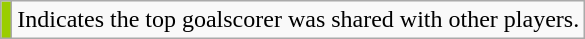<table class=wikitable>
<tr>
<td align=center bgcolor=#9acd></td>
<td>Indicates the top goalscorer was shared with other players.</td>
</tr>
</table>
